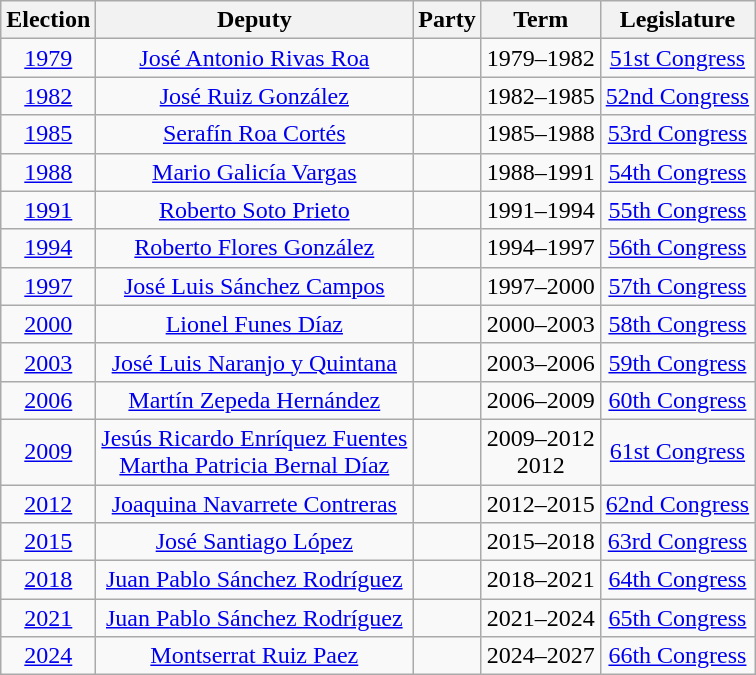<table class="wikitable sortable" style="text-align: center">
<tr>
<th>Election</th>
<th class="unsortable">Deputy</th>
<th class="unsortable">Party</th>
<th class="unsortable">Term</th>
<th class="unsortable">Legislature</th>
</tr>
<tr>
<td><a href='#'>1979</a></td>
<td><a href='#'>José Antonio Rivas Roa</a></td>
<td></td>
<td>1979–1982</td>
<td><a href='#'>51st Congress</a></td>
</tr>
<tr>
<td><a href='#'>1982</a></td>
<td><a href='#'>José Ruiz González</a></td>
<td></td>
<td>1982–1985</td>
<td><a href='#'>52nd Congress</a></td>
</tr>
<tr>
<td><a href='#'>1985</a></td>
<td><a href='#'>Serafín Roa Cortés</a></td>
<td></td>
<td>1985–1988</td>
<td><a href='#'>53rd Congress</a></td>
</tr>
<tr>
<td><a href='#'>1988</a></td>
<td><a href='#'>Mario Galicía Vargas</a></td>
<td></td>
<td>1988–1991</td>
<td><a href='#'>54th Congress</a></td>
</tr>
<tr>
<td><a href='#'>1991</a></td>
<td><a href='#'>Roberto Soto Prieto</a></td>
<td></td>
<td>1991–1994</td>
<td><a href='#'>55th Congress</a></td>
</tr>
<tr>
<td><a href='#'>1994</a></td>
<td><a href='#'>Roberto Flores González</a></td>
<td></td>
<td>1994–1997</td>
<td><a href='#'>56th Congress</a></td>
</tr>
<tr>
<td><a href='#'>1997</a></td>
<td><a href='#'>José Luis Sánchez Campos</a></td>
<td></td>
<td>1997–2000</td>
<td><a href='#'>57th Congress</a></td>
</tr>
<tr>
<td><a href='#'>2000</a></td>
<td><a href='#'>Lionel Funes Díaz</a></td>
<td></td>
<td>2000–2003</td>
<td><a href='#'>58th Congress</a></td>
</tr>
<tr>
<td><a href='#'>2003</a></td>
<td><a href='#'>José Luis Naranjo y Quintana</a></td>
<td></td>
<td>2003–2006</td>
<td><a href='#'>59th Congress</a></td>
</tr>
<tr>
<td><a href='#'>2006</a></td>
<td><a href='#'>Martín Zepeda Hernández</a></td>
<td></td>
<td>2006–2009</td>
<td><a href='#'>60th Congress</a></td>
</tr>
<tr>
<td><a href='#'>2009</a></td>
<td><a href='#'>Jesús Ricardo Enríquez Fuentes</a><br><a href='#'>Martha Patricia Bernal Díaz</a></td>
<td></td>
<td>2009–2012<br>2012</td>
<td><a href='#'>61st Congress</a></td>
</tr>
<tr>
<td><a href='#'>2012</a></td>
<td><a href='#'>Joaquina Navarrete Contreras</a></td>
<td></td>
<td>2012–2015</td>
<td><a href='#'>62nd Congress</a></td>
</tr>
<tr>
<td><a href='#'>2015</a></td>
<td><a href='#'>José Santiago López</a></td>
<td></td>
<td>2015–2018</td>
<td><a href='#'>63rd Congress</a></td>
</tr>
<tr>
<td><a href='#'>2018</a></td>
<td><a href='#'>Juan Pablo Sánchez Rodríguez</a></td>
<td></td>
<td>2018–2021</td>
<td><a href='#'>64th Congress</a></td>
</tr>
<tr>
<td><a href='#'>2021</a></td>
<td><a href='#'>Juan Pablo Sánchez Rodríguez</a></td>
<td></td>
<td>2021–2024</td>
<td><a href='#'>65th Congress</a></td>
</tr>
<tr>
<td><a href='#'>2024</a></td>
<td><a href='#'>Montserrat Ruiz Paez</a></td>
<td></td>
<td>2024–2027</td>
<td><a href='#'>66th Congress</a></td>
</tr>
</table>
